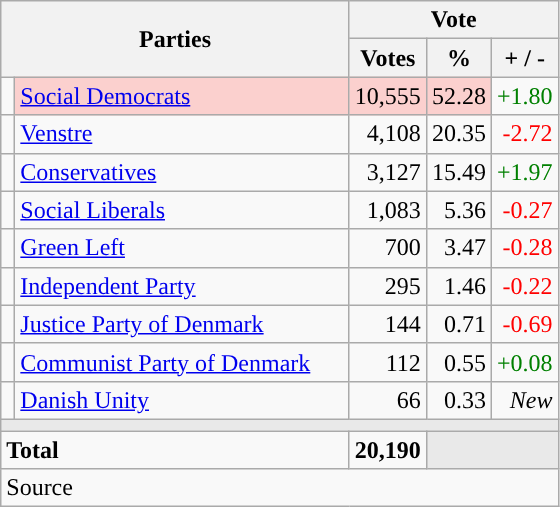<table class="wikitable" style="text-align:right;">
<tr>
<th style="text-align:centre;" rowspan="2" colspan="2" width="225">Parties</th>
<th colspan="3">Vote</th>
</tr>
<tr>
<th width="15">Votes</th>
<th width="15">%</th>
<th width="15">+ / -</th>
</tr>
<tr>
<td width="2" style="color:inherit;background:"></td>
<td bgcolor=#fbd0ce  align="left"><a href='#'>Social Democrats</a></td>
<td bgcolor=#fbd0ce>10,555</td>
<td bgcolor=#fbd0ce>52.28</td>
<td style=color:green;>+1.80</td>
</tr>
<tr>
<td width="2" style="color:inherit;background:"></td>
<td align="left"><a href='#'>Venstre</a></td>
<td>4,108</td>
<td>20.35</td>
<td style=color:red;>-2.72</td>
</tr>
<tr>
<td width="2" style="color:inherit;background:"></td>
<td align="left"><a href='#'>Conservatives</a></td>
<td>3,127</td>
<td>15.49</td>
<td style=color:green;>+1.97</td>
</tr>
<tr>
<td width="2" style="color:inherit;background:"></td>
<td align="left"><a href='#'>Social Liberals</a></td>
<td>1,083</td>
<td>5.36</td>
<td style=color:red;>-0.27</td>
</tr>
<tr>
<td width="2" style="color:inherit;background:"></td>
<td align="left"><a href='#'>Green Left</a></td>
<td>700</td>
<td>3.47</td>
<td style=color:red;>-0.28</td>
</tr>
<tr>
<td width="2" style="color:inherit;background:"></td>
<td align="left"><a href='#'>Independent Party</a></td>
<td>295</td>
<td>1.46</td>
<td style=color:red;>-0.22</td>
</tr>
<tr>
<td width="2" style="color:inherit;background:"></td>
<td align="left"><a href='#'>Justice Party of Denmark</a></td>
<td>144</td>
<td>0.71</td>
<td style=color:red;>-0.69</td>
</tr>
<tr>
<td width="2" style="color:inherit;background:"></td>
<td align="left"><a href='#'>Communist Party of Denmark</a></td>
<td>112</td>
<td>0.55</td>
<td style=color:green;>+0.08</td>
</tr>
<tr>
<td width="2" style="color:inherit;background:"></td>
<td align="left"><a href='#'>Danish Unity</a></td>
<td>66</td>
<td>0.33</td>
<td><em>New</em></td>
</tr>
<tr>
<td colspan="7" bgcolor="#E9E9E9"></td>
</tr>
<tr>
<td align="left" colspan="2"><strong>Total</strong></td>
<td><strong>20,190</strong></td>
<td bgcolor="#E9E9E9" colspan="2"></td>
</tr>
<tr>
<td align="left" colspan="6">Source</td>
</tr>
</table>
